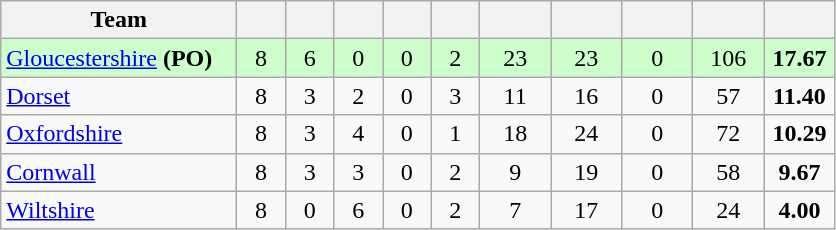<table class="wikitable" style="text-align:center">
<tr>
<th width="150">Team</th>
<th width="25"></th>
<th width="25"></th>
<th width="25"></th>
<th width="25"></th>
<th width="25"></th>
<th width="40"></th>
<th width="40"></th>
<th width="40"></th>
<th width="40"></th>
<th width="40"></th>
</tr>
<tr style="background:#cfc">
<td style="text-align:left"><a href='#'>Gloucestershire</a> <strong>(PO)</strong></td>
<td>8</td>
<td>6</td>
<td>0</td>
<td>0</td>
<td>2</td>
<td>23</td>
<td>23</td>
<td>0</td>
<td>106</td>
<td><strong>17.67</strong></td>
</tr>
<tr>
<td style="text-align:left"><a href='#'>Dorset</a></td>
<td>8</td>
<td>3</td>
<td>2</td>
<td>0</td>
<td>3</td>
<td>11</td>
<td>16</td>
<td>0</td>
<td>57</td>
<td><strong>11.40</strong></td>
</tr>
<tr>
<td style="text-align:left"><a href='#'>Oxfordshire</a></td>
<td>8</td>
<td>3</td>
<td>4</td>
<td>0</td>
<td>1</td>
<td>18</td>
<td>24</td>
<td>0</td>
<td>72</td>
<td><strong>10.29</strong></td>
</tr>
<tr>
<td style="text-align:left"><a href='#'>Cornwall</a></td>
<td>8</td>
<td>3</td>
<td>3</td>
<td>0</td>
<td>2</td>
<td>9</td>
<td>19</td>
<td>0</td>
<td>58</td>
<td><strong>9.67</strong></td>
</tr>
<tr>
<td style="text-align:left"><a href='#'>Wiltshire</a></td>
<td>8</td>
<td>0</td>
<td>6</td>
<td>0</td>
<td>2</td>
<td>7</td>
<td>17</td>
<td>0</td>
<td>24</td>
<td><strong>4.00</strong></td>
</tr>
</table>
